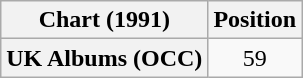<table class="wikitable sortable plainrowheaders" style="text-align:center">
<tr>
<th scope="col">Chart (1991)</th>
<th scope="col">Position</th>
</tr>
<tr>
<th scope="row">UK Albums (OCC)</th>
<td>59</td>
</tr>
</table>
